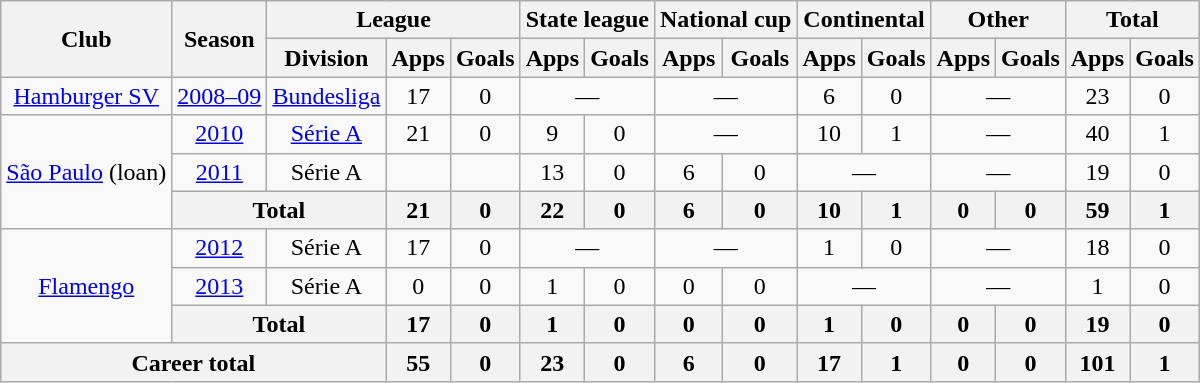<table class="wikitable" style="text-align:center">
<tr>
<th rowspan="2">Club</th>
<th rowspan="2">Season</th>
<th colspan="3">League</th>
<th colspan="2">State league</th>
<th colspan="2">National cup</th>
<th colspan="2">Continental</th>
<th colspan="2">Other</th>
<th colspan="2">Total</th>
</tr>
<tr>
<th>Division</th>
<th>Apps</th>
<th>Goals</th>
<th>Apps</th>
<th>Goals</th>
<th>Apps</th>
<th>Goals</th>
<th>Apps</th>
<th>Goals</th>
<th>Apps</th>
<th>Goals</th>
<th>Apps</th>
<th>Goals</th>
</tr>
<tr>
<td><a href='#'>Hamburger SV</a></td>
<td><a href='#'>2008–09</a></td>
<td><a href='#'>Bundesliga</a></td>
<td>17</td>
<td>0</td>
<td colspan="2">—</td>
<td colspan="2">—</td>
<td>6</td>
<td>0</td>
<td colspan="2">—</td>
<td>23</td>
<td>0</td>
</tr>
<tr>
<td rowspan="3"><a href='#'>São Paulo</a> (loan)</td>
<td><a href='#'>2010</a></td>
<td><a href='#'>Série A</a></td>
<td>21</td>
<td>0</td>
<td>9</td>
<td>0</td>
<td colspan="2">—</td>
<td>10</td>
<td>1</td>
<td colspan="2">—</td>
<td>40</td>
<td>1</td>
</tr>
<tr>
<td><a href='#'>2011</a></td>
<td>Série A</td>
<td></td>
<td></td>
<td>13</td>
<td>0</td>
<td>6</td>
<td>0</td>
<td colspan="2">—</td>
<td colspan="2">—</td>
<td>19</td>
<td>0</td>
</tr>
<tr>
<th colspan="2">Total</th>
<th>21</th>
<th>0</th>
<th>22</th>
<th>0</th>
<th>6</th>
<th>0</th>
<th>10</th>
<th>1</th>
<th>0</th>
<th>0</th>
<th>59</th>
<th>1</th>
</tr>
<tr>
<td rowspan="3"><a href='#'>Flamengo</a></td>
<td><a href='#'>2012</a></td>
<td>Série A</td>
<td>17</td>
<td>0</td>
<td colspan="2">—</td>
<td colspan="2">—</td>
<td>1</td>
<td>0</td>
<td colspan="2">—</td>
<td>18</td>
<td>0</td>
</tr>
<tr>
<td><a href='#'>2013</a></td>
<td>Série A</td>
<td>0</td>
<td>0</td>
<td>1</td>
<td>0</td>
<td>0</td>
<td>0</td>
<td colspan="2">—</td>
<td colspan="2">—</td>
<td>1</td>
<td>0</td>
</tr>
<tr>
<th colspan="2">Total</th>
<th>17</th>
<th>0</th>
<th>1</th>
<th>0</th>
<th>0</th>
<th>0</th>
<th>1</th>
<th>0</th>
<th>0</th>
<th>0</th>
<th>19</th>
<th>0</th>
</tr>
<tr>
<th colspan="3">Career total</th>
<th>55</th>
<th>0</th>
<th>23</th>
<th>0</th>
<th>6</th>
<th>0</th>
<th>17</th>
<th>1</th>
<th>0</th>
<th>0</th>
<th>101</th>
<th>1</th>
</tr>
</table>
